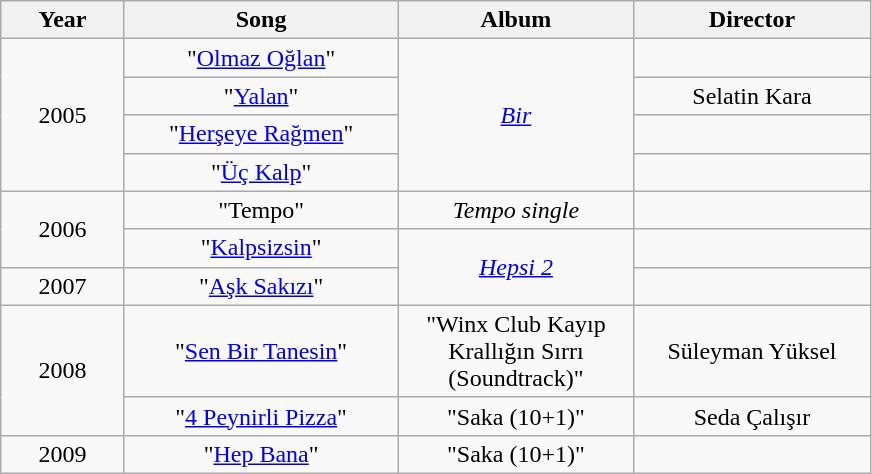<table class="wikitable">
<tr>
<th>Year</th>
<th>Song</th>
<th>Album</th>
<th>Director</th>
</tr>
<tr>
<td width="75" align="center" rowspan=4>2005</td>
<td width="175" align="center">"<a href='#'>Olmaz Oğlan</a>"</td>
<td width="150" align="center" rowspan=4><em><a href='#'>Bir</a></em></td>
<td width="150" align="center"></td>
</tr>
<tr>
<td align="center">"<a href='#'>Yalan</a>"</td>
<td align="center">Selatin Kara</td>
</tr>
<tr>
<td align="center">"<a href='#'>Herşeye Rağmen</a>"</td>
<td align="center"></td>
</tr>
<tr>
<td align="center">"<a href='#'>Üç Kalp</a>"</td>
<td align="center"></td>
</tr>
<tr>
<td align="center" rowspan=2>2006</td>
<td align="center">"Tempo"</td>
<td align="center" rowspan=1><em>Tempo single</em></td>
<td align="center"></td>
</tr>
<tr>
<td align="center">"<a href='#'>Kalpsizsin</a>"</td>
<td align="center" rowspan=2><em><a href='#'>Hepsi 2</a></em></td>
<td align="center"></td>
</tr>
<tr>
<td align="center" rowspan=1>2007</td>
<td align="center">"<a href='#'>Aşk Sakızı</a>"</td>
<td align="center"></td>
</tr>
<tr>
<td align="center" rowspan=2>2008</td>
<td align="center" rowspan=1>"<a href='#'>Sen Bir Tanesin</a>"</td>
<td align="center">"Winx Club Kayıp Krallığın Sırrı (Soundtrack)"</td>
<td align="center">Süleyman Yüksel</td>
</tr>
<tr>
<td align="center" rowspan=1>"<a href='#'>4 Peynirli Pizza</a>"</td>
<td align="center">"Saka (10+1)"</td>
<td align="center">Seda Çalışır</td>
</tr>
<tr>
<td align="center" rowspan=2>2009</td>
<td align="center" rowspan=1>"<a href='#'>Hep Bana</a>"</td>
<td align="center">"Saka (10+1)"</td>
<td align="center"></td>
</tr>
</table>
